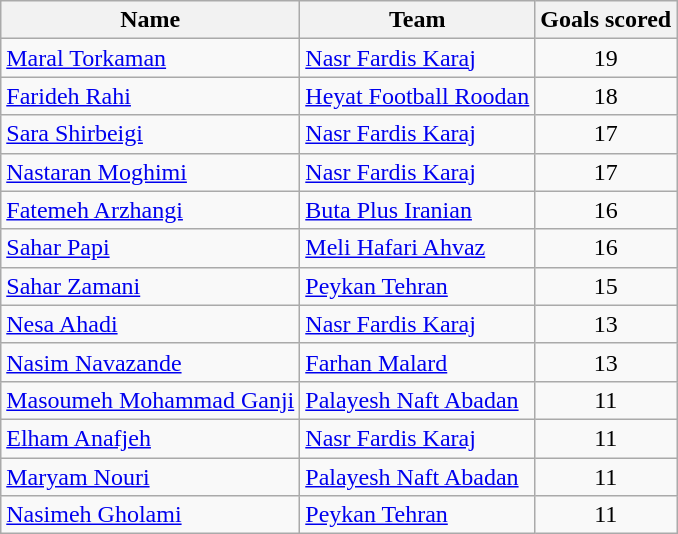<table class="wikitable sortable">
<tr>
<th>Name</th>
<th>Team</th>
<th>Goals scored</th>
</tr>
<tr>
<td><a href='#'>Maral Torkaman</a></td>
<td><a href='#'>Nasr Fardis Karaj</a></td>
<td align="center">19</td>
</tr>
<tr>
<td><a href='#'>Farideh Rahi</a></td>
<td><a href='#'>Heyat Football Roodan</a></td>
<td align="center">18</td>
</tr>
<tr>
<td><a href='#'>Sara Shirbeigi</a></td>
<td><a href='#'>Nasr Fardis Karaj</a></td>
<td align="center">17</td>
</tr>
<tr>
<td><a href='#'>Nastaran Moghimi</a></td>
<td><a href='#'>Nasr Fardis Karaj</a></td>
<td align="center">17</td>
</tr>
<tr>
<td><a href='#'>Fatemeh Arzhangi</a></td>
<td><a href='#'>Buta Plus Iranian</a></td>
<td align="center">16</td>
</tr>
<tr>
<td><a href='#'>Sahar Papi</a></td>
<td><a href='#'>Meli Hafari Ahvaz</a></td>
<td align="center">16</td>
</tr>
<tr>
<td><a href='#'>Sahar Zamani</a></td>
<td><a href='#'>Peykan Tehran</a></td>
<td align="center">15</td>
</tr>
<tr>
<td><a href='#'>Nesa Ahadi</a></td>
<td><a href='#'>Nasr Fardis Karaj</a></td>
<td align="center">13</td>
</tr>
<tr>
<td><a href='#'>Nasim Navazande</a></td>
<td><a href='#'>Farhan Malard</a></td>
<td align="center">13</td>
</tr>
<tr>
<td><a href='#'>Masoumeh Mohammad Ganji</a></td>
<td><a href='#'>Palayesh Naft Abadan</a></td>
<td align="center">11</td>
</tr>
<tr>
<td><a href='#'>Elham Anafjeh</a></td>
<td><a href='#'>Nasr Fardis Karaj</a></td>
<td align="center">11</td>
</tr>
<tr>
<td><a href='#'>Maryam Nouri</a></td>
<td><a href='#'>Palayesh Naft Abadan</a></td>
<td align="center">11</td>
</tr>
<tr>
<td><a href='#'>Nasimeh Gholami</a></td>
<td><a href='#'>Peykan Tehran</a></td>
<td align="center">11</td>
</tr>
</table>
